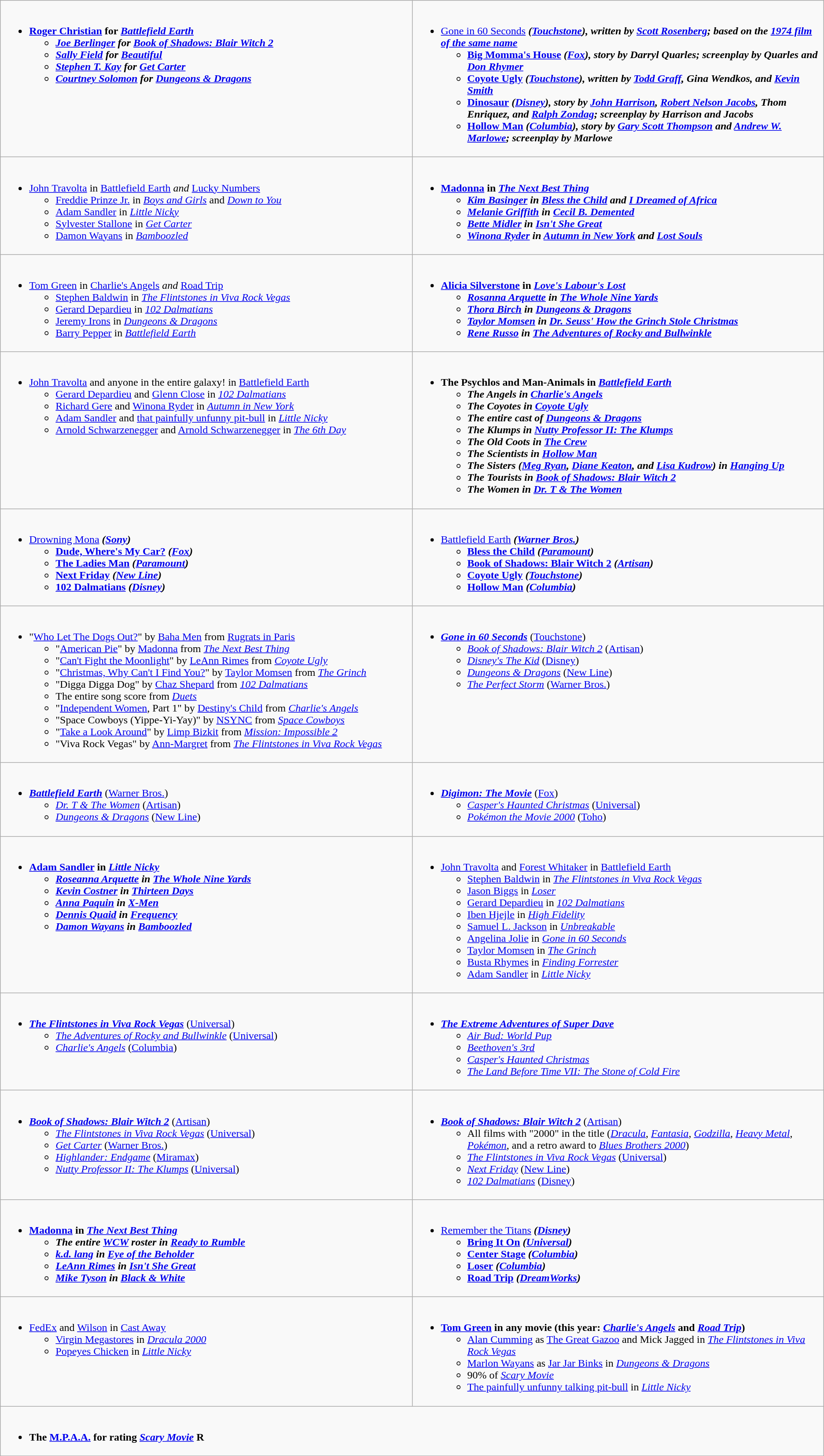<table class=wikitable>
<tr>
<td valign="top" width="50%"><br><ul><li><strong><a href='#'>Roger Christian</a> for <em><a href='#'>Battlefield Earth</a><strong><em><ul><li><a href='#'>Joe Berlinger</a> for </em><a href='#'>Book of Shadows: Blair Witch 2</a><em></li><li><a href='#'>Sally Field</a> for </em><a href='#'>Beautiful</a><em></li><li><a href='#'>Stephen T. Kay</a> for </em><a href='#'>Get Carter</a><em></li><li><a href='#'>Courtney Solomon</a> for </em><a href='#'>Dungeons & Dragons</a><em></li></ul></li></ul></td>
<td valign="top" width="50%"><br><ul><li></em></strong><a href='#'>Gone in 60 Seconds</a><strong><em> (<a href='#'>Touchstone</a>), written by <a href='#'>Scott Rosenberg</a>; based on the <a href='#'>1974 film of the same name</a><ul><li></em><a href='#'>Big Momma's House</a><em> (<a href='#'>Fox</a>), story by Darryl Quarles; screenplay by Quarles and <a href='#'>Don Rhymer</a></li><li></em><a href='#'>Coyote Ugly</a><em> (<a href='#'>Touchstone</a>), written by <a href='#'>Todd Graff</a>, Gina Wendkos, and <a href='#'>Kevin Smith</a></li><li></em><a href='#'>Dinosaur</a><em> (<a href='#'>Disney</a>), story by <a href='#'>John Harrison</a>, <a href='#'>Robert Nelson Jacobs</a>, Thom Enriquez, and <a href='#'>Ralph Zondag</a>; screenplay by Harrison and Jacobs</li><li></em><a href='#'>Hollow Man</a><em> (<a href='#'>Columbia</a>), story by <a href='#'>Gary Scott Thompson</a> and <a href='#'>Andrew W. Marlowe</a>; screenplay by Marlowe</li></ul></li></ul></td>
</tr>
<tr>
<td valign="top" width="50%"><br><ul><li></strong><a href='#'>John Travolta</a> in </em><a href='#'>Battlefield Earth</a><em> and </em><a href='#'>Lucky Numbers</a></em></strong><ul><li><a href='#'>Freddie Prinze Jr.</a> in <em><a href='#'>Boys and Girls</a></em> and <em><a href='#'>Down to You</a></em></li><li><a href='#'>Adam Sandler</a> in <em><a href='#'>Little Nicky</a></em></li><li><a href='#'>Sylvester Stallone</a> in <em><a href='#'>Get Carter</a></em></li><li><a href='#'>Damon Wayans</a> in <em><a href='#'>Bamboozled</a></em></li></ul></li></ul></td>
<td valign="top" width="50%"><br><ul><li><strong><a href='#'>Madonna</a> in <em><a href='#'>The Next Best Thing</a><strong><em><ul><li><a href='#'>Kim Basinger</a> in </em><a href='#'>Bless the Child</a><em> and </em><a href='#'>I Dreamed of Africa</a><em></li><li><a href='#'>Melanie Griffith</a> in </em><a href='#'>Cecil B. Demented</a><em></li><li><a href='#'>Bette Midler</a> in </em><a href='#'>Isn't She Great</a><em></li><li><a href='#'>Winona Ryder</a> in </em><a href='#'>Autumn in New York</a><em> and </em><a href='#'>Lost Souls</a><em></li></ul></li></ul></td>
</tr>
<tr>
<td valign="top" width="50%"><br><ul><li></strong><a href='#'>Tom Green</a> in </em><a href='#'>Charlie's Angels</a><em> and </em><a href='#'>Road Trip</a></em></strong><ul><li><a href='#'>Stephen Baldwin</a> in <em><a href='#'>The Flintstones in Viva Rock Vegas</a></em></li><li><a href='#'>Gerard Depardieu</a> in <em><a href='#'>102 Dalmatians</a></em></li><li><a href='#'>Jeremy Irons</a> in <em><a href='#'>Dungeons & Dragons</a></em></li><li><a href='#'>Barry Pepper</a> in <em><a href='#'>Battlefield Earth</a></em></li></ul></li></ul></td>
<td valign="top" width="50%"><br><ul><li><strong><a href='#'>Alicia Silverstone</a> in <em><a href='#'>Love's Labour's Lost</a><strong><em><ul><li><a href='#'>Rosanna Arquette</a> in </em><a href='#'>The Whole Nine Yards</a><em></li><li><a href='#'>Thora Birch</a> in </em><a href='#'>Dungeons & Dragons</a><em></li><li><a href='#'>Taylor Momsen</a> in </em><a href='#'>Dr. Seuss' How the Grinch Stole Christmas</a><em></li><li><a href='#'>Rene Russo</a> in </em><a href='#'>The Adventures of Rocky and Bullwinkle</a><em></li></ul></li></ul></td>
</tr>
<tr>
<td valign="top" width="50%"><br><ul><li></strong><a href='#'>John Travolta</a> and anyone in the entire galaxy! in </em><a href='#'>Battlefield Earth</a></em></strong><ul><li><a href='#'>Gerard Depardieu</a> and <a href='#'>Glenn Close</a> in <em><a href='#'>102 Dalmatians</a></em></li><li><a href='#'>Richard Gere</a> and <a href='#'>Winona Ryder</a> in <em><a href='#'>Autumn in New York</a></em></li><li><a href='#'>Adam Sandler</a> and <a href='#'>that painfully unfunny pit-bull</a> in <em><a href='#'>Little Nicky</a></em></li><li><a href='#'>Arnold Schwarzenegger</a> and <a href='#'>Arnold Schwarzenegger</a> in <em><a href='#'>The 6th Day</a></em></li></ul></li></ul></td>
<td valign="top" width="50%"><br><ul><li><strong>The Psychlos and Man-Animals in <em><a href='#'>Battlefield Earth</a><strong><em><ul><li>The Angels in </em><a href='#'>Charlie's Angels</a><em></li><li>The Coyotes in </em><a href='#'>Coyote Ugly</a><em></li><li>The entire cast of </em><a href='#'>Dungeons & Dragons</a><em></li><li>The Klumps in </em><a href='#'>Nutty Professor II: The Klumps</a><em></li><li>The Old Coots in </em><a href='#'>The Crew</a><em></li><li>The Scientists in </em><a href='#'>Hollow Man</a><em></li><li>The Sisters (<a href='#'>Meg Ryan</a>, <a href='#'>Diane Keaton</a>, and <a href='#'>Lisa Kudrow</a>) in </em><a href='#'>Hanging Up</a><em></li><li>The Tourists in </em><a href='#'>Book of Shadows: Blair Witch 2</a><em></li><li>The Women in </em><a href='#'>Dr. T & The Women</a><em></li></ul></li></ul></td>
</tr>
<tr>
<td valign="top" width="50%"><br><ul><li></em></strong><a href='#'>Drowning Mona</a><strong><em> (<a href='#'>Sony</a>)<ul><li></em><a href='#'>Dude, Where's My Car?</a><em> (<a href='#'>Fox</a>)</li><li></em><a href='#'>The Ladies Man</a><em> (<a href='#'>Paramount</a>)</li><li></em><a href='#'>Next Friday</a><em> (<a href='#'>New Line</a>)</li><li></em><a href='#'>102 Dalmatians</a><em> (<a href='#'>Disney</a>)</li></ul></li></ul></td>
<td valign="top" width="50%"><br><ul><li></em></strong><a href='#'>Battlefield Earth</a><strong><em> (<a href='#'>Warner Bros.</a>)<ul><li></em><a href='#'>Bless the Child</a><em> (<a href='#'>Paramount</a>)</li><li></em><a href='#'>Book of Shadows: Blair Witch 2</a><em> (<a href='#'>Artisan</a>)</li><li></em><a href='#'>Coyote Ugly</a><em> (<a href='#'>Touchstone</a>)</li><li></em><a href='#'>Hollow Man</a><em> (<a href='#'>Columbia</a>)</li></ul></li></ul></td>
</tr>
<tr>
<td valign="top" width="50%"><br><ul><li></strong>"<a href='#'>Who Let The Dogs Out?</a>" by <a href='#'>Baha Men</a> from </em><a href='#'>Rugrats in Paris</a></em></strong><ul><li>"<a href='#'>American Pie</a>" by <a href='#'>Madonna</a> from <em><a href='#'>The Next Best Thing</a></em></li><li>"<a href='#'>Can't Fight the Moonlight</a>" by <a href='#'>LeAnn Rimes</a> from <em><a href='#'>Coyote Ugly</a></em></li><li>"<a href='#'>Christmas, Why Can't I Find You?</a>" by <a href='#'>Taylor Momsen</a> from <em><a href='#'>The Grinch</a></em></li><li>"Digga Digga Dog" by <a href='#'>Chaz Shepard</a> from <em><a href='#'>102 Dalmatians</a></em></li><li>The entire song score from <em><a href='#'>Duets</a></em></li><li>"<a href='#'>Independent Women</a>, Part 1" by <a href='#'>Destiny's Child</a> from <em><a href='#'>Charlie's Angels</a></em></li><li>"Space Cowboys (Yippe-Yi-Yay)" by <a href='#'>NSYNC</a> from <em><a href='#'>Space Cowboys</a></em></li><li>"<a href='#'>Take a Look Around</a>" by <a href='#'>Limp Bizkit</a> from <em><a href='#'>Mission: Impossible 2</a></em></li><li>"Viva Rock Vegas" by <a href='#'>Ann-Margret</a> from <em><a href='#'>The Flintstones in Viva Rock Vegas</a></em></li></ul></li></ul></td>
<td valign="top" width="50%"><br><ul><li><strong><em><a href='#'>Gone in 60 Seconds</a></em></strong> (<a href='#'>Touchstone</a>)<ul><li><em><a href='#'>Book of Shadows: Blair Witch 2</a></em> (<a href='#'>Artisan</a>)</li><li><em><a href='#'>Disney's The Kid</a></em> (<a href='#'>Disney</a>)</li><li><em><a href='#'>Dungeons & Dragons</a></em> (<a href='#'>New Line</a>)</li><li><em><a href='#'>The Perfect Storm</a></em> (<a href='#'>Warner Bros.</a>)</li></ul></li></ul></td>
</tr>
<tr>
<td valign="top" width="50%"><br><ul><li><strong><em><a href='#'>Battlefield Earth</a></em></strong> (<a href='#'>Warner Bros.</a>)<ul><li><em><a href='#'>Dr. T & The Women</a></em> (<a href='#'>Artisan</a>)</li><li><em><a href='#'>Dungeons & Dragons</a></em> (<a href='#'>New Line</a>)</li></ul></li></ul></td>
<td valign="top" width="50%"><br><ul><li><strong><em><a href='#'>Digimon: The Movie</a></em></strong> (<a href='#'>Fox</a>)<ul><li><em><a href='#'>Casper's Haunted Christmas</a></em> (<a href='#'>Universal</a>)</li><li><em><a href='#'>Pokémon the Movie 2000</a></em> (<a href='#'>Toho</a>)</li></ul></li></ul></td>
</tr>
<tr>
<td valign="top" width="50%"><br><ul><li><strong><a href='#'>Adam Sandler</a> in <em><a href='#'>Little Nicky</a><strong><em><ul><li><a href='#'>Roseanna Arquette</a> in </em><a href='#'>The Whole Nine Yards</a><em></li><li><a href='#'>Kevin Costner</a> in </em><a href='#'>Thirteen Days</a><em></li><li><a href='#'>Anna Paquin</a> in </em><a href='#'>X-Men</a><em></li><li><a href='#'>Dennis Quaid</a> in </em><a href='#'>Frequency</a><em></li><li><a href='#'>Damon Wayans</a> in </em><a href='#'>Bamboozled</a><em></li></ul></li></ul></td>
<td valign="top" width="50%"><br><ul><li></strong><a href='#'>John Travolta</a> and <a href='#'>Forest Whitaker</a> in </em><a href='#'>Battlefield Earth</a></em></strong><ul><li><a href='#'>Stephen Baldwin</a> in <em><a href='#'>The Flintstones in Viva Rock Vegas</a></em></li><li><a href='#'>Jason Biggs</a> in <em><a href='#'>Loser</a></em></li><li><a href='#'>Gerard Depardieu</a> in <em><a href='#'>102 Dalmatians</a></em></li><li><a href='#'>Iben Hjejle</a> in <em><a href='#'>High Fidelity</a></em></li><li><a href='#'>Samuel L. Jackson</a> in <em><a href='#'>Unbreakable</a></em></li><li><a href='#'>Angelina Jolie</a> in <em><a href='#'>Gone in 60 Seconds</a></em></li><li><a href='#'>Taylor Momsen</a> in <em><a href='#'>The Grinch</a></em></li><li><a href='#'>Busta Rhymes</a> in <em><a href='#'>Finding Forrester</a></em></li><li><a href='#'>Adam Sandler</a> in <em><a href='#'>Little Nicky</a></em></li></ul></li></ul></td>
</tr>
<tr>
<td valign="top" width="50%"><br><ul><li><strong><em><a href='#'>The Flintstones in Viva Rock Vegas</a></em></strong> (<a href='#'>Universal</a>)<ul><li><em><a href='#'>The Adventures of Rocky and Bullwinkle</a></em> (<a href='#'>Universal</a>)</li><li><em><a href='#'>Charlie's Angels</a></em> (<a href='#'>Columbia</a>)</li></ul></li></ul></td>
<td valign="top" width="50%"><br><ul><li><strong><em><a href='#'>The Extreme Adventures of Super Dave</a></em></strong><ul><li><em><a href='#'>Air Bud: World Pup</a></em></li><li><em><a href='#'>Beethoven's 3rd</a></em></li><li><em><a href='#'>Casper's Haunted Christmas</a></em></li><li><em><a href='#'>The Land Before Time VII: The Stone of Cold Fire</a></em></li></ul></li></ul></td>
</tr>
<tr>
<td valign="top" width="50%"><br><ul><li><strong><em><a href='#'>Book of Shadows: Blair Witch 2</a></em></strong> (<a href='#'>Artisan</a>)<ul><li><em><a href='#'>The Flintstones in Viva Rock Vegas</a></em> (<a href='#'>Universal</a>)</li><li><em><a href='#'>Get Carter</a></em> (<a href='#'>Warner Bros.</a>)</li><li><em><a href='#'>Highlander: Endgame</a></em> (<a href='#'>Miramax</a>)</li><li><em><a href='#'>Nutty Professor II: The Klumps</a></em> (<a href='#'>Universal</a>)</li></ul></li></ul></td>
<td valign="top" width="50%"><br><ul><li><strong><em><a href='#'>Book of Shadows: Blair Witch 2</a></em></strong> (<a href='#'>Artisan</a>)<ul><li>All films with "2000" in the title (<em><a href='#'>Dracula</a></em>, <em><a href='#'>Fantasia</a></em>, <em><a href='#'>Godzilla</a></em>, <em><a href='#'>Heavy Metal</a></em>, <em><a href='#'>Pokémon</a></em>, and a retro award to <em><a href='#'>Blues Brothers 2000</a></em>)</li><li><em><a href='#'>The Flintstones in Viva Rock Vegas</a></em> (<a href='#'>Universal</a>)</li><li><em><a href='#'>Next Friday</a></em> (<a href='#'>New Line</a>)</li><li><em><a href='#'>102 Dalmatians</a></em> (<a href='#'>Disney</a>)</li></ul></li></ul></td>
</tr>
<tr>
<td valign="top" width="50%"><br><ul><li><strong><a href='#'>Madonna</a> in <em><a href='#'>The Next Best Thing</a><strong><em><ul><li>The entire <a href='#'>WCW</a> roster in </em><a href='#'>Ready to Rumble</a><em></li><li><a href='#'>k.d. lang</a> in </em><a href='#'>Eye of the Beholder</a><em></li><li><a href='#'>LeAnn Rimes</a> in </em><a href='#'>Isn't She Great</a><em></li><li><a href='#'>Mike Tyson</a> in </em><a href='#'>Black & White</a><em></li></ul></li></ul></td>
<td valign="top" width="50%"><br><ul><li></em></strong><a href='#'>Remember the Titans</a><strong><em> (<a href='#'>Disney</a>)<ul><li></em><a href='#'>Bring It On</a><em> (<a href='#'>Universal</a>)</li><li></em><a href='#'>Center Stage</a><em> (<a href='#'>Columbia</a>)</li><li></em><a href='#'>Loser</a><em> (<a href='#'>Columbia</a>)</li><li></em><a href='#'>Road Trip</a><em> (<a href='#'>DreamWorks</a>)</li></ul></li></ul></td>
</tr>
<tr>
<td valign="top" width="50%"><br><ul><li></strong><a href='#'>FedEx</a> and <a href='#'>Wilson</a> in </em><a href='#'>Cast Away</a></em></strong><ul><li><a href='#'>Virgin Megastores</a> in <em><a href='#'>Dracula 2000</a></em></li><li><a href='#'>Popeyes Chicken</a> in <em><a href='#'>Little Nicky</a></em></li></ul></li></ul></td>
<td valign="top" width="50%"><br><ul><li><strong><a href='#'>Tom Green</a> in any movie (this year: <em><a href='#'>Charlie's Angels</a></em> and <em><a href='#'>Road Trip</a></em>)</strong><ul><li><a href='#'>Alan Cumming</a> as <a href='#'>The Great Gazoo</a> and Mick Jagged in <em><a href='#'>The Flintstones in Viva Rock Vegas</a></em></li><li><a href='#'>Marlon Wayans</a> as <a href='#'>Jar Jar Binks</a> in <em><a href='#'>Dungeons & Dragons</a></em></li><li>90% of <em><a href='#'>Scary Movie</a></em></li><li><a href='#'>The painfully unfunny talking pit-bull</a> in <em><a href='#'>Little Nicky</a></em></li></ul></li></ul></td>
</tr>
<tr>
<td colspan="2" valign="top" width="50%"><br><ul><li><strong>The <a href='#'>M.P.A.A.</a> for rating <em><a href='#'>Scary Movie</a></em> R</strong></li></ul></td>
</tr>
<tr>
</tr>
</table>
